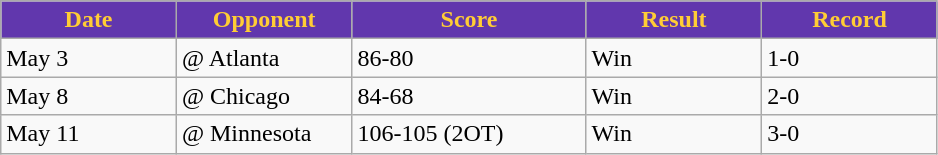<table class="wikitable sortable sortable">
<tr>
<th style="background:#6137ad; color:#ffcd35; width:15%;">Date</th>
<th style="background:#6137ad; color:#ffcd35; width:15%;">Opponent</th>
<th style="background:#6137ad; color:#ffcd35; width:20%;">Score</th>
<th style="background:#6137ad; color:#ffcd35; width:15%;">Result</th>
<th style="background:#6137ad; color:#ffcd35; width:15%;">Record</th>
</tr>
<tr>
<td>May 3</td>
<td>@ Atlanta</td>
<td>86-80</td>
<td>Win</td>
<td>1-0</td>
</tr>
<tr>
<td>May 8</td>
<td>@ Chicago</td>
<td>84-68</td>
<td>Win</td>
<td>2-0</td>
</tr>
<tr>
<td>May 11</td>
<td>@ Minnesota</td>
<td>106-105 (2OT)</td>
<td>Win</td>
<td>3-0</td>
</tr>
</table>
